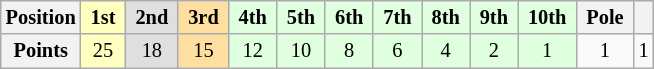<table class="wikitable" style="font-size:85%; text-align:center">
<tr>
<th>Position</th>
<td style="background:#FFFFBF;"> <strong>1st</strong> </td>
<td style="background:#DFDFDF;"> <strong>2nd</strong> </td>
<td style="background:#FFDF9F;"> <strong>3rd</strong> </td>
<td style="background:#DFFFDF;"> <strong>4th</strong> </td>
<td style="background:#DFFFDF;"> <strong>5th</strong> </td>
<td style="background:#DFFFDF;"> <strong>6th</strong> </td>
<td style="background:#DFFFDF;"> <strong>7th</strong> </td>
<td style="background:#DFFFDF;"> <strong>8th</strong> </td>
<td style="background:#DFFFDF;"> <strong>9th</strong> </td>
<td style="background:#DFFFDF;"> <strong>10th</strong> </td>
<th> Pole </th>
<th>  </th>
</tr>
<tr>
<th>Points</th>
<td style="background:#FFFFBF;">25</td>
<td style="background:#DFDFDF;">18</td>
<td style="background:#FFDF9F;">15</td>
<td style="background:#DFFFDF;">12</td>
<td style="background:#DFFFDF;">10</td>
<td style="background:#DFFFDF;">8</td>
<td style="background:#DFFFDF;">6</td>
<td style="background:#DFFFDF;">4</td>
<td style="background:#DFFFDF;">2</td>
<td style="background:#DFFFDF;">1</td>
<td>1</td>
<td>1</td>
</tr>
</table>
